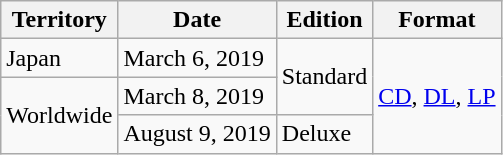<table class="wikitable plainrowheaders" border="1">
<tr>
<th scope="col">Territory</th>
<th scope="col">Date</th>
<th scope="col">Edition</th>
<th scope="col">Format</th>
</tr>
<tr>
<td>Japan</td>
<td>March 6, 2019</td>
<td rowspan="2">Standard</td>
<td rowspan="3"><a href='#'>CD</a>, <a href='#'>DL</a>, <a href='#'>LP</a></td>
</tr>
<tr>
<td rowspan="2">Worldwide</td>
<td>March 8, 2019</td>
</tr>
<tr>
<td>August 9, 2019</td>
<td>Deluxe</td>
</tr>
</table>
